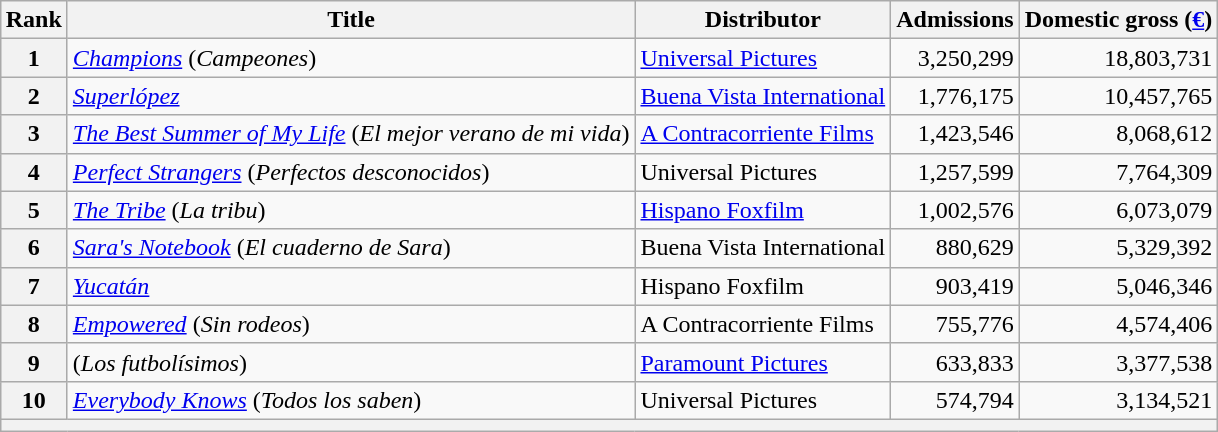<table class="wikitable" style="margin:1em auto;">
<tr>
<th>Rank</th>
<th>Title</th>
<th>Distributor</th>
<th>Admissions</th>
<th>Domestic gross (<a href='#'>€</a>)</th>
</tr>
<tr>
<th align = "center">1</th>
<td><em><a href='#'>Champions</a></em> (<em>Campeones</em>)</td>
<td><a href='#'>Universal Pictures</a></td>
<td align = "right">3,250,299</td>
<td align = "right">18,803,731</td>
</tr>
<tr>
<th align = "center">2</th>
<td><em><a href='#'>Superlópez</a></em></td>
<td><a href='#'>Buena Vista International</a></td>
<td align = "right">1,776,175</td>
<td align = "right">10,457,765</td>
</tr>
<tr>
<th align = "center">3</th>
<td><em><a href='#'>The Best Summer of My Life</a></em> (<em>El mejor verano de mi vida</em>)</td>
<td><a href='#'>A Contracorriente Films</a></td>
<td align = "right">1,423,546</td>
<td align = "right">8,068,612</td>
</tr>
<tr>
<th align = "center">4</th>
<td><em><a href='#'>Perfect Strangers</a></em> (<em>Perfectos desconocidos</em>) </td>
<td>Universal Pictures</td>
<td align = "right">1,257,599</td>
<td align = "right">7,764,309</td>
</tr>
<tr>
<th align = "center">5</th>
<td><em><a href='#'>The Tribe</a></em> (<em>La tribu</em>)</td>
<td><a href='#'>Hispano Foxfilm</a></td>
<td align = "right">1,002,576</td>
<td align = "right">6,073,079</td>
</tr>
<tr>
<th align = "center">6</th>
<td><em><a href='#'>Sara's Notebook</a></em> (<em>El cuaderno de Sara</em>)</td>
<td>Buena Vista International</td>
<td align = "right">880,629</td>
<td align = "right">5,329,392</td>
</tr>
<tr>
<th align = "center">7</th>
<td><em><a href='#'>Yucatán</a></em></td>
<td>Hispano Foxfilm</td>
<td align = "right">903,419</td>
<td align = "right">5,046,346</td>
</tr>
<tr>
<th align = "center">8</th>
<td><em><a href='#'>Empowered</a></em> (<em>Sin rodeos</em>)</td>
<td>A Contracorriente Films</td>
<td align = "right">755,776</td>
<td align = "right">4,574,406</td>
</tr>
<tr>
<th align = "center">9</th>
<td><em></em> (<em>Los futbolísimos</em>)</td>
<td><a href='#'>Paramount Pictures</a></td>
<td align = "right">633,833</td>
<td align = "right">3,377,538</td>
</tr>
<tr>
<th align = "center">10</th>
<td><em><a href='#'>Everybody Knows</a></em> (<em>Todos los saben</em>)</td>
<td>Universal Pictures</td>
<td align = "right">574,794</td>
<td align = "right">3,134,521</td>
</tr>
<tr>
<th align = "center" colspan = "5"></th>
</tr>
</table>
